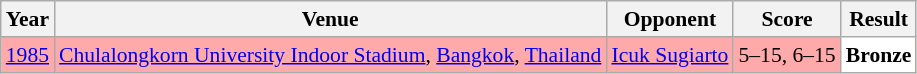<table class="sortable wikitable" style="font-size: 90%;">
<tr>
<th>Year</th>
<th>Venue</th>
<th>Opponent</th>
<th>Score</th>
<th>Result</th>
</tr>
<tr style="background:#FFAAAA">
<td align="center"><a href='#'>1985</a></td>
<td align="left"><a href='#'>Chulalongkorn University Indoor Stadium</a>, <a href='#'>Bangkok</a>, <a href='#'>Thailand</a></td>
<td align="left"> <a href='#'>Icuk Sugiarto</a></td>
<td align="left">5–15, 6–15</td>
<td style="text-align:left; background:white"> <strong>Bronze</strong></td>
</tr>
</table>
